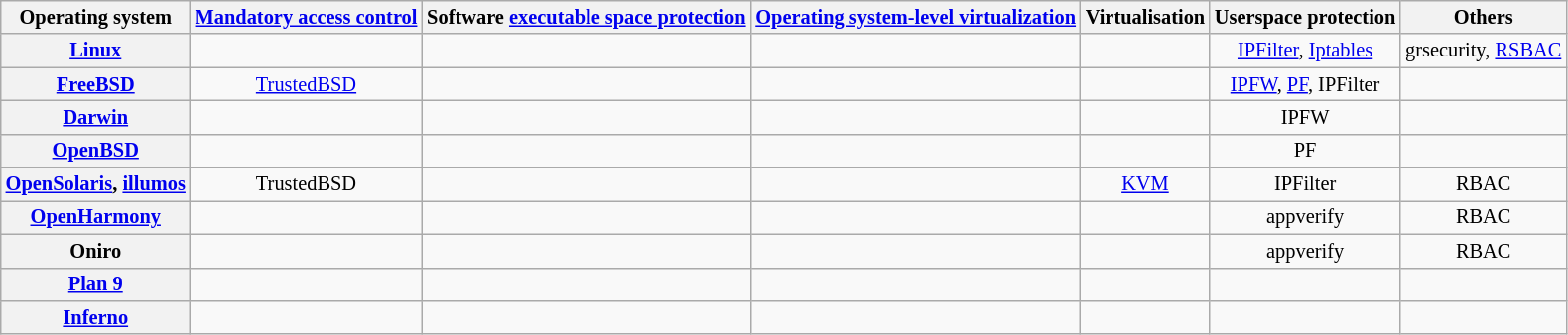<table class="wikitable sortable" style="font-size: 85%; text-align: center; width: auto">
<tr>
<th>Operating system</th>
<th><a href='#'>Mandatory access control</a></th>
<th>Software <a href='#'>executable space protection</a></th>
<th><a href='#'>Operating system-level virtualization</a></th>
<th>Virtualisation</th>
<th>Userspace protection</th>
<th>Others</th>
</tr>
<tr>
<th><a href='#'>Linux</a></th>
<td></td>
<td></td>
<td></td>
<td></td>
<td><a href='#'>IPFilter</a>, <a href='#'>Iptables</a></td>
<td>grsecurity, <a href='#'>RSBAC</a></td>
</tr>
<tr>
<th><a href='#'>FreeBSD</a></th>
<td> <a href='#'>TrustedBSD</a></td>
<td></td>
<td></td>
<td></td>
<td><a href='#'>IPFW</a>, <a href='#'>PF</a>, IPFilter</td>
<td></td>
</tr>
<tr>
<th><a href='#'>Darwin</a></th>
<td></td>
<td></td>
<td></td>
<td></td>
<td>IPFW</td>
<td></td>
</tr>
<tr>
<th><a href='#'>OpenBSD</a></th>
<td></td>
<td></td>
<td></td>
<td></td>
<td>PF</td>
<td></td>
</tr>
<tr>
<th><a href='#'>OpenSolaris</a>, <a href='#'>illumos</a></th>
<td>TrustedBSD</td>
<td></td>
<td></td>
<td><a href='#'>KVM</a></td>
<td>IPFilter</td>
<td>RBAC</td>
</tr>
<tr>
<th><a href='#'>OpenHarmony</a></th>
<td></td>
<td></td>
<td></td>
<td></td>
<td>appverify</td>
<td>RBAC</td>
</tr>
<tr>
<th>Oniro</th>
<td></td>
<td></td>
<td></td>
<td></td>
<td>appverify</td>
<td>RBAC</td>
</tr>
<tr>
<th><a href='#'>Plan 9</a></th>
<td></td>
<td></td>
<td></td>
<td></td>
<td></td>
<td></td>
</tr>
<tr>
<th><a href='#'>Inferno</a></th>
<td></td>
<td></td>
<td></td>
<td></td>
<td></td>
<td></td>
</tr>
</table>
